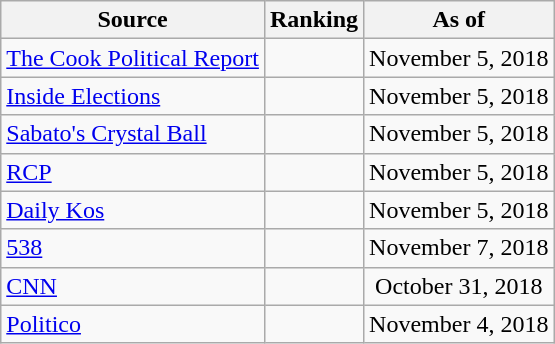<table class="wikitable" style="text-align:center">
<tr>
<th>Source</th>
<th>Ranking</th>
<th>As of</th>
</tr>
<tr>
<td align=left><a href='#'>The Cook Political Report</a></td>
<td></td>
<td>November 5, 2018</td>
</tr>
<tr>
<td align=left><a href='#'>Inside Elections</a></td>
<td></td>
<td>November 5, 2018</td>
</tr>
<tr>
<td align=left><a href='#'>Sabato's Crystal Ball</a></td>
<td></td>
<td>November 5, 2018</td>
</tr>
<tr>
<td align="left"><a href='#'>RCP</a></td>
<td></td>
<td>November 5, 2018</td>
</tr>
<tr>
<td align="left"><a href='#'>Daily Kos</a></td>
<td></td>
<td>November 5, 2018</td>
</tr>
<tr>
<td align="left"><a href='#'>538</a></td>
<td></td>
<td>November 7, 2018</td>
</tr>
<tr>
<td align="left"><a href='#'>CNN</a></td>
<td></td>
<td>October 31, 2018</td>
</tr>
<tr>
<td align="left"><a href='#'>Politico</a></td>
<td></td>
<td>November 4, 2018</td>
</tr>
</table>
